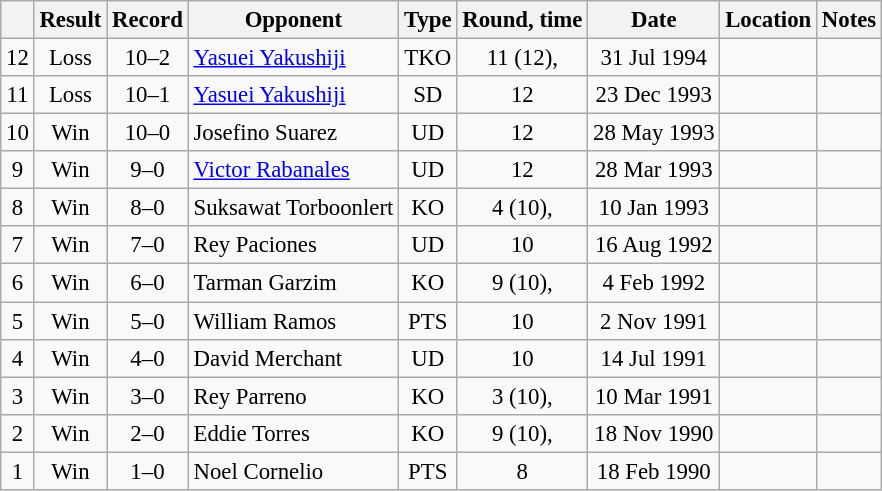<table class="wikitable" style="text-align:center; font-size:95%">
<tr>
<th></th>
<th>Result</th>
<th>Record</th>
<th>Opponent</th>
<th>Type</th>
<th>Round, time</th>
<th>Date</th>
<th>Location</th>
<th>Notes</th>
</tr>
<tr>
<td>12</td>
<td>Loss</td>
<td>10–2</td>
<td align=left> <a href='#'>Yasuei Yakushiji</a></td>
<td>TKO</td>
<td>11 (12), </td>
<td>31 Jul 1994</td>
<td align=left> </td>
<td align=left></td>
</tr>
<tr>
<td>11</td>
<td>Loss</td>
<td>10–1</td>
<td align=left> <a href='#'>Yasuei Yakushiji</a></td>
<td>SD</td>
<td>12</td>
<td>23 Dec 1993</td>
<td align=left> </td>
<td align=left></td>
</tr>
<tr>
<td>10</td>
<td>Win</td>
<td>10–0</td>
<td align=left> Josefino Suarez</td>
<td>UD</td>
<td>12</td>
<td>28 May 1993</td>
<td align=left> </td>
<td align=left></td>
</tr>
<tr>
<td>9</td>
<td>Win</td>
<td>9–0</td>
<td align=left> <a href='#'>Victor Rabanales</a></td>
<td>UD</td>
<td>12</td>
<td>28 Mar 1993</td>
<td align=left> </td>
<td align=left></td>
</tr>
<tr>
<td>8</td>
<td>Win</td>
<td>8–0</td>
<td align=left> Suksawat Torboonlert</td>
<td>KO</td>
<td>4 (10), </td>
<td>10 Jan 1993</td>
<td align=left> </td>
<td align=left></td>
</tr>
<tr>
<td>7</td>
<td>Win</td>
<td>7–0</td>
<td align=left> Rey Paciones</td>
<td>UD</td>
<td>10</td>
<td>16 Aug 1992</td>
<td align=left> </td>
<td align=left></td>
</tr>
<tr>
<td>6</td>
<td>Win</td>
<td>6–0</td>
<td align=left> Tarman Garzim</td>
<td>KO</td>
<td>9 (10), </td>
<td>4 Feb 1992</td>
<td align=left> </td>
<td align=left></td>
</tr>
<tr>
<td>5</td>
<td>Win</td>
<td>5–0</td>
<td align=left> William Ramos</td>
<td>PTS</td>
<td>10</td>
<td>2 Nov 1991</td>
<td align=left> </td>
<td align=left></td>
</tr>
<tr>
<td>4</td>
<td>Win</td>
<td>4–0</td>
<td align=left> David Merchant</td>
<td>UD</td>
<td>10</td>
<td>14 Jul 1991</td>
<td align=left> </td>
<td align=left></td>
</tr>
<tr>
<td>3</td>
<td>Win</td>
<td>3–0</td>
<td align=left> Rey Parreno</td>
<td>KO</td>
<td>3 (10), </td>
<td>10 Mar 1991</td>
<td align=left> </td>
<td align=left></td>
</tr>
<tr>
<td>2</td>
<td>Win</td>
<td>2–0</td>
<td align=left> Eddie Torres</td>
<td>KO</td>
<td>9 (10), </td>
<td>18 Nov 1990</td>
<td align=left> </td>
<td align=left></td>
</tr>
<tr>
<td>1</td>
<td>Win</td>
<td>1–0</td>
<td align=left> Noel Cornelio</td>
<td>PTS</td>
<td>8</td>
<td>18 Feb 1990</td>
<td align=left> </td>
<td align=left></td>
</tr>
</table>
